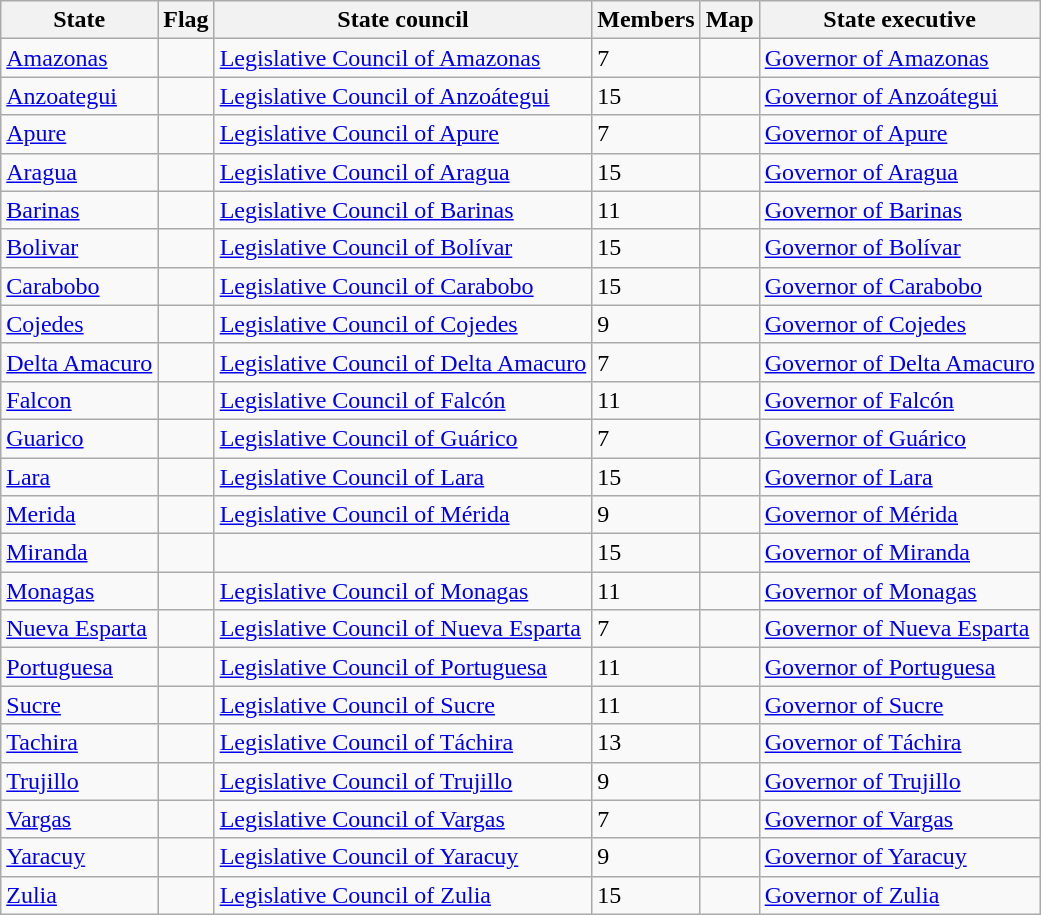<table class=wikitable>
<tr>
<th>State</th>
<th>Flag</th>
<th>State council</th>
<th>Members</th>
<th>Map</th>
<th>State executive</th>
</tr>
<tr>
<td><a href='#'>Amazonas</a></td>
<td align=left></td>
<td><a href='#'>Legislative Council of Amazonas</a></td>
<td>7</td>
<td></td>
<td><a href='#'>Governor of Amazonas</a></td>
</tr>
<tr>
<td><a href='#'>Anzoategui</a></td>
<td align=left></td>
<td><a href='#'>Legislative Council of Anzoátegui</a></td>
<td>15</td>
<td></td>
<td><a href='#'>Governor of Anzoátegui</a></td>
</tr>
<tr>
<td><a href='#'>Apure</a></td>
<td align=left></td>
<td><a href='#'>Legislative Council of Apure</a></td>
<td>7</td>
<td></td>
<td><a href='#'>Governor of Apure</a></td>
</tr>
<tr>
<td><a href='#'>Aragua</a></td>
<td align=left></td>
<td><a href='#'>Legislative Council of Aragua</a></td>
<td>15</td>
<td></td>
<td><a href='#'>Governor of Aragua</a></td>
</tr>
<tr>
<td><a href='#'>Barinas</a></td>
<td align=left></td>
<td><a href='#'>Legislative Council of Barinas</a></td>
<td>11</td>
<td></td>
<td><a href='#'>Governor of Barinas</a></td>
</tr>
<tr>
<td><a href='#'>Bolivar</a></td>
<td align=left></td>
<td><a href='#'>Legislative Council of Bolívar</a></td>
<td>15</td>
<td></td>
<td><a href='#'>Governor of Bolívar</a></td>
</tr>
<tr>
<td><a href='#'>Carabobo</a></td>
<td align=left></td>
<td><a href='#'>Legislative Council of Carabobo</a></td>
<td>15</td>
<td></td>
<td><a href='#'>Governor of Carabobo</a></td>
</tr>
<tr>
<td><a href='#'>Cojedes</a></td>
<td align=left></td>
<td><a href='#'>Legislative Council of Cojedes</a></td>
<td>9</td>
<td></td>
<td><a href='#'>Governor of Cojedes</a></td>
</tr>
<tr>
<td><a href='#'>Delta Amacuro</a></td>
<td align=left></td>
<td><a href='#'>Legislative Council of Delta Amacuro</a></td>
<td>7</td>
<td></td>
<td><a href='#'>Governor of Delta Amacuro</a></td>
</tr>
<tr>
<td><a href='#'>Falcon</a></td>
<td align=left></td>
<td><a href='#'>Legislative Council of Falcón</a></td>
<td>11</td>
<td></td>
<td><a href='#'>Governor of Falcón</a></td>
</tr>
<tr>
<td><a href='#'>Guarico</a></td>
<td align=left></td>
<td><a href='#'>Legislative Council of Guárico</a></td>
<td>7</td>
<td></td>
<td><a href='#'>Governor of Guárico</a></td>
</tr>
<tr>
<td><a href='#'>Lara</a></td>
<td align=left></td>
<td><a href='#'>Legislative Council of Lara</a></td>
<td>15</td>
<td></td>
<td><a href='#'>Governor of Lara</a></td>
</tr>
<tr>
<td><a href='#'>Merida</a></td>
<td align=left></td>
<td><a href='#'>Legislative Council of Mérida</a></td>
<td>9</td>
<td></td>
<td><a href='#'>Governor of Mérida</a></td>
</tr>
<tr>
<td><a href='#'>Miranda</a></td>
<td align=left></td>
<td></td>
<td>15</td>
<td></td>
<td><a href='#'>Governor of Miranda</a></td>
</tr>
<tr>
<td><a href='#'>Monagas</a></td>
<td align=left></td>
<td><a href='#'>Legislative Council of Monagas</a></td>
<td>11</td>
<td></td>
<td><a href='#'>Governor of Monagas</a></td>
</tr>
<tr>
<td><a href='#'>Nueva Esparta</a></td>
<td align=left></td>
<td><a href='#'>Legislative Council of Nueva Esparta</a></td>
<td>7</td>
<td></td>
<td><a href='#'>Governor of Nueva Esparta</a></td>
</tr>
<tr>
<td><a href='#'>Portuguesa</a></td>
<td align=left></td>
<td><a href='#'>Legislative Council of Portuguesa</a></td>
<td>11</td>
<td></td>
<td><a href='#'>Governor of Portuguesa</a></td>
</tr>
<tr>
<td><a href='#'>Sucre</a></td>
<td align=left></td>
<td><a href='#'>Legislative Council of Sucre</a></td>
<td>11</td>
<td></td>
<td><a href='#'>Governor of Sucre</a></td>
</tr>
<tr>
<td><a href='#'>Tachira</a></td>
<td align=left></td>
<td><a href='#'>Legislative Council of Táchira</a></td>
<td>13</td>
<td></td>
<td><a href='#'>Governor of Táchira</a></td>
</tr>
<tr>
<td><a href='#'>Trujillo</a></td>
<td align=left></td>
<td><a href='#'>Legislative Council of Trujillo</a></td>
<td>9</td>
<td></td>
<td><a href='#'>Governor of Trujillo</a></td>
</tr>
<tr>
<td><a href='#'>Vargas</a></td>
<td align=left></td>
<td><a href='#'>Legislative Council of Vargas</a></td>
<td>7</td>
<td></td>
<td><a href='#'>Governor of Vargas</a></td>
</tr>
<tr>
<td><a href='#'>Yaracuy</a></td>
<td align=left></td>
<td><a href='#'>Legislative Council of Yaracuy</a></td>
<td>9</td>
<td></td>
<td><a href='#'>Governor of Yaracuy</a></td>
</tr>
<tr>
<td><a href='#'>Zulia</a></td>
<td align=left></td>
<td><a href='#'>Legislative Council of Zulia</a></td>
<td>15</td>
<td></td>
<td><a href='#'>Governor of Zulia</a></td>
</tr>
</table>
